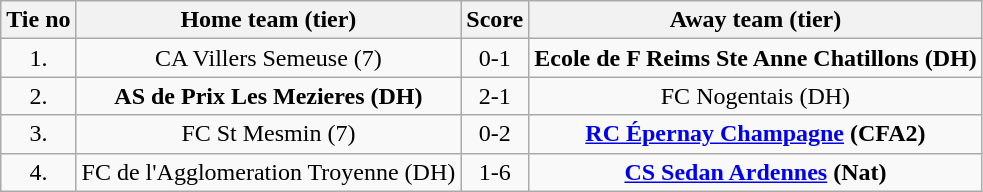<table class="wikitable" style="text-align: center">
<tr>
<th>Tie no</th>
<th>Home team (tier)</th>
<th>Score</th>
<th>Away team (tier)</th>
</tr>
<tr>
<td>1.</td>
<td>CA Villers Semeuse (7)</td>
<td>0-1</td>
<td><strong>Ecole de F Reims Ste Anne Chatillons (DH)</strong></td>
</tr>
<tr>
<td>2.</td>
<td><strong>AS de Prix Les Mezieres (DH)</strong></td>
<td>2-1</td>
<td>FC Nogentais (DH)</td>
</tr>
<tr>
<td>3.</td>
<td>FC St Mesmin (7)</td>
<td>0-2</td>
<td><strong><a href='#'>RC Épernay Champagne</a> (CFA2)</strong></td>
</tr>
<tr>
<td>4.</td>
<td>FC de l'Agglomeration Troyenne (DH)</td>
<td>1-6</td>
<td><strong><a href='#'>CS Sedan Ardennes</a> (Nat)</strong></td>
</tr>
</table>
